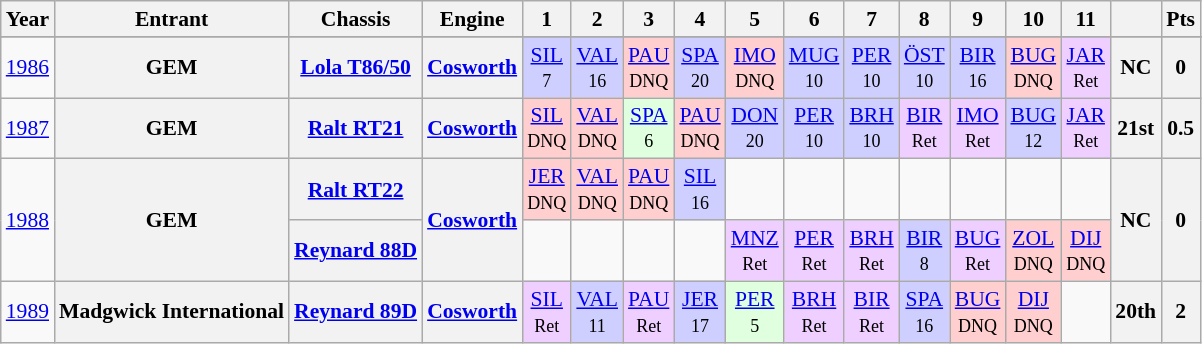<table class="wikitable" style="text-align:center; font-size:90%">
<tr>
<th>Year</th>
<th>Entrant</th>
<th>Chassis</th>
<th>Engine</th>
<th>1</th>
<th>2</th>
<th>3</th>
<th>4</th>
<th>5</th>
<th>6</th>
<th>7</th>
<th>8</th>
<th>9</th>
<th>10</th>
<th>11</th>
<th></th>
<th>Pts</th>
</tr>
<tr>
</tr>
<tr>
<td><a href='#'>1986</a></td>
<th>GEM</th>
<th><a href='#'>Lola T86/50</a></th>
<th><a href='#'>Cosworth</a></th>
<td style="background:#CFCFFF;"><a href='#'>SIL</a><br><small>7</small></td>
<td style="background:#CFCFFF;"><a href='#'>VAL</a><br><small>16</small></td>
<td style="background:#FFCFCF;"><a href='#'>PAU</a><br><small>DNQ</small></td>
<td style="background:#CFCFFF;"><a href='#'>SPA</a><br><small>20</small></td>
<td style="background:#FFCFCF;"><a href='#'>IMO</a><br><small>DNQ</small></td>
<td style="background:#CFCFFF;"><a href='#'>MUG</a><br><small>10</small></td>
<td style="background:#CFCFFF;"><a href='#'>PER</a><br><small>10</small></td>
<td style="background:#CFCFFF;"><a href='#'>ÖST</a><br><small>10</small></td>
<td style="background:#CFCFFF;"><a href='#'>BIR</a><br><small>16</small></td>
<td style="background:#FFCFCF;"><a href='#'>BUG</a><br><small>DNQ</small></td>
<td style="background:#EFCFFF;"><a href='#'>JAR</a><br><small>Ret</small></td>
<th>NC</th>
<th>0</th>
</tr>
<tr>
<td><a href='#'>1987</a></td>
<th>GEM</th>
<th><a href='#'>Ralt RT21</a></th>
<th><a href='#'>Cosworth</a></th>
<td style="background:#FFCFCF;"><a href='#'>SIL</a><br><small>DNQ</small></td>
<td style="background:#FFCFCF;"><a href='#'>VAL</a><br><small>DNQ</small></td>
<td style="background:#DFFFDF;"><a href='#'>SPA</a><br><small>6</small></td>
<td style="background:#FFCFCF;"><a href='#'>PAU</a><br><small>DNQ</small></td>
<td style="background:#CFCFFF;"><a href='#'>DON</a><br><small>20</small></td>
<td style="background:#CFCFFF;"><a href='#'>PER</a><br><small>10</small></td>
<td style="background:#CFCFFF;"><a href='#'>BRH</a><br><small>10</small></td>
<td style="background:#EFCFFF;"><a href='#'>BIR</a><br><small>Ret</small></td>
<td style="background:#EFCFFF;"><a href='#'>IMO</a><br><small>Ret</small></td>
<td style="background:#CFCFFF;"><a href='#'>BUG</a><br><small>12</small></td>
<td style="background:#EFCFFF;"><a href='#'>JAR</a><br><small>Ret</small></td>
<th>21st</th>
<th>0.5</th>
</tr>
<tr>
<td rowspan=2><a href='#'>1988</a></td>
<th rowspan=2>GEM</th>
<th><a href='#'>Ralt RT22</a></th>
<th rowspan=2><a href='#'>Cosworth</a></th>
<td style="background:#FFCFCF;"><a href='#'>JER</a><br><small>DNQ</small></td>
<td style="background:#FFCFCF;"><a href='#'>VAL</a><br><small>DNQ</small></td>
<td style="background:#FFCFCF;"><a href='#'>PAU</a><br><small>DNQ</small></td>
<td style="background:#CFCFFF;"><a href='#'>SIL</a><br><small>16</small></td>
<td></td>
<td></td>
<td></td>
<td></td>
<td></td>
<td></td>
<td></td>
<th rowspan=2>NC</th>
<th rowspan=2>0</th>
</tr>
<tr>
<th><a href='#'>Reynard 88D</a></th>
<td></td>
<td></td>
<td></td>
<td></td>
<td style="background:#EFCFFF;"><a href='#'>MNZ</a><br><small>Ret</small></td>
<td style="background:#EFCFFF;"><a href='#'>PER</a><br><small>Ret</small></td>
<td style="background:#EFCFFF;"><a href='#'>BRH</a><br><small>Ret</small></td>
<td style="background:#CFCFFF;"><a href='#'>BIR</a><br><small>8</small></td>
<td style="background:#EFCFFF;"><a href='#'>BUG</a><br><small>Ret</small></td>
<td style="background:#FFCFCF;"><a href='#'>ZOL</a><br><small>DNQ</small></td>
<td style="background:#FFCFCF;"><a href='#'>DIJ</a><br><small>DNQ</small></td>
</tr>
<tr>
<td><a href='#'>1989</a></td>
<th>Madgwick International</th>
<th><a href='#'>Reynard 89D</a></th>
<th><a href='#'>Cosworth</a></th>
<td style="background:#EFCFFF;"><a href='#'>SIL</a><br><small>Ret</small></td>
<td style="background:#CFCFFF;"><a href='#'>VAL</a><br><small>11</small></td>
<td style="background:#EFCFFF;"><a href='#'>PAU</a><br><small>Ret</small></td>
<td style="background:#CFCFFF;"><a href='#'>JER</a><br><small>17</small></td>
<td style="background:#DFFFDF;"><a href='#'>PER</a><br><small>5</small></td>
<td style="background:#EFCFFF;"><a href='#'>BRH</a><br><small>Ret</small></td>
<td style="background:#EFCFFF;"><a href='#'>BIR</a><br><small>Ret</small></td>
<td style="background:#CFCFFF;"><a href='#'>SPA</a><br><small>16</small></td>
<td style="background:#FFCFCF;"><a href='#'>BUG</a><br><small>DNQ</small></td>
<td style="background:#FFCFCF;"><a href='#'>DIJ</a><br><small>DNQ</small></td>
<td></td>
<th>20th</th>
<th>2</th>
</tr>
</table>
